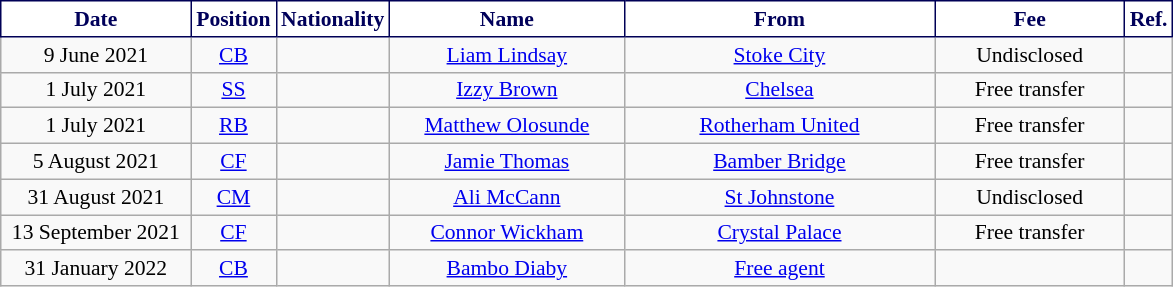<table class="wikitable"  style="text-align:center; font-size:90%; ">
<tr>
<th style="background:#ffffff;color:#00005a;border:1px solid #000056; width:120px;">Date</th>
<th style="background:#ffffff;color:#00005a;border:1px solid #000056; width:50px;">Position</th>
<th style="background:#ffffff;color:#00005a;border:1px solid #000056; width:50px;">Nationality</th>
<th style="background:#ffffff;color:#00005a;border:1px solid #000056; width:150px;">Name</th>
<th style="background:#ffffff;color:#00005a;border:1px solid #000056; width:200px;">From</th>
<th style="background:#ffffff;color:#00005a;border:1px solid #000056; width:120px;">Fee</th>
<th style="background:#ffffff;color:#00005a;border:1px solid #000056; width:25px;">Ref.</th>
</tr>
<tr>
<td>9 June 2021</td>
<td><a href='#'>CB</a></td>
<td></td>
<td><a href='#'>Liam Lindsay</a></td>
<td> <a href='#'>Stoke City</a></td>
<td>Undisclosed</td>
<td></td>
</tr>
<tr>
<td>1 July 2021</td>
<td><a href='#'>SS</a></td>
<td></td>
<td><a href='#'>Izzy Brown</a></td>
<td> <a href='#'>Chelsea</a></td>
<td>Free transfer</td>
<td></td>
</tr>
<tr>
<td>1 July 2021</td>
<td><a href='#'>RB</a></td>
<td></td>
<td><a href='#'>Matthew Olosunde</a></td>
<td> <a href='#'>Rotherham United</a></td>
<td>Free transfer</td>
<td></td>
</tr>
<tr>
<td>5 August 2021</td>
<td><a href='#'>CF</a></td>
<td></td>
<td><a href='#'>Jamie Thomas</a></td>
<td> <a href='#'>Bamber Bridge</a></td>
<td>Free transfer</td>
<td></td>
</tr>
<tr>
<td>31 August 2021</td>
<td><a href='#'>CM</a></td>
<td></td>
<td><a href='#'>Ali McCann</a></td>
<td> <a href='#'>St Johnstone</a></td>
<td>Undisclosed</td>
<td></td>
</tr>
<tr>
<td>13 September 2021</td>
<td><a href='#'>CF</a></td>
<td></td>
<td><a href='#'>Connor Wickham</a></td>
<td> <a href='#'>Crystal Palace</a></td>
<td>Free transfer</td>
<td></td>
</tr>
<tr>
<td>31 January 2022</td>
<td><a href='#'>CB</a></td>
<td></td>
<td><a href='#'>Bambo Diaby</a></td>
<td> <a href='#'>Free agent</a></td>
<td></td>
<td></td>
</tr>
</table>
